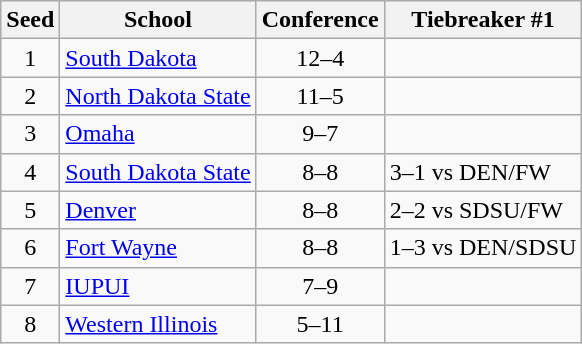<table class="wikitable" style="text-align:center">
<tr>
<th>Seed</th>
<th>School</th>
<th>Conference</th>
<th>Tiebreaker #1</th>
</tr>
<tr>
<td>1</td>
<td align=left><a href='#'>South Dakota</a></td>
<td>12–4</td>
<td></td>
</tr>
<tr>
<td>2</td>
<td align=left><a href='#'>North Dakota State</a></td>
<td>11–5</td>
<td></td>
</tr>
<tr>
<td>3</td>
<td align=left><a href='#'>Omaha</a></td>
<td>9–7</td>
<td></td>
</tr>
<tr>
<td>4</td>
<td align=left><a href='#'>South Dakota State</a></td>
<td>8–8</td>
<td align=left>3–1 vs DEN/FW</td>
</tr>
<tr>
<td>5</td>
<td align=left><a href='#'>Denver</a></td>
<td>8–8</td>
<td align=left>2–2 vs SDSU/FW</td>
</tr>
<tr>
<td>6</td>
<td align=left><a href='#'>Fort Wayne</a></td>
<td>8–8</td>
<td align=left>1–3 vs DEN/SDSU</td>
</tr>
<tr>
<td>7</td>
<td align=left><a href='#'>IUPUI</a></td>
<td>7–9</td>
<td></td>
</tr>
<tr>
<td>8</td>
<td align=left><a href='#'>Western Illinois</a></td>
<td>5–11</td>
<td></td>
</tr>
</table>
